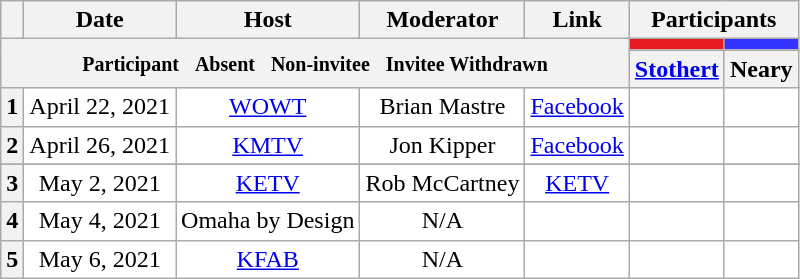<table class="wikitable" style="text-align:center;">
<tr>
<th scope="col"></th>
<th scope="col">Date</th>
<th scope="col">Host</th>
<th scope="col">Moderator</th>
<th scope="col">Link</th>
<th colspan="2" scope="col">Participants</th>
</tr>
<tr>
<th colspan="5" rowspan="2"> <small>Participant  </small> <small>Absent  </small> <small>Non-invitee  </small> <small>Invitee Withdrawn</small></th>
<th scope="col" style="background:#E81B23;"></th>
<th scope="col" style="background:#33f;"></th>
</tr>
<tr>
<th scope="col"><a href='#'>Stothert</a></th>
<th scope="col">Neary</th>
</tr>
<tr style="background:#fff;">
<th scope="row">1</th>
<td style="white-space:nowrap;">April 22, 2021</td>
<td style="white-space:nowrap;"><a href='#'>WOWT</a></td>
<td style="white-space:nowrap;">Brian Mastre</td>
<td style="white-space:nowrap;"><a href='#'>Facebook</a></td>
<td></td>
<td></td>
</tr>
<tr style="background:#fff;">
<th>2</th>
<td style="white-space:nowrap;">April 26, 2021</td>
<td style="white-space:nowrap;"><a href='#'>KMTV</a></td>
<td style="white-space:nowrap;">Jon Kipper</td>
<td style="white-space:nowrap;"><a href='#'>Facebook</a></td>
<td></td>
<td></td>
</tr>
<tr style="background:#fff;">
</tr>
<tr style="background:#fff;">
<th scope="row">3</th>
<td style="white-space:nowrap;">May 2, 2021</td>
<td style="white-space:nowrap;"><a href='#'>KETV</a></td>
<td style="white-space:nowrap;">Rob McCartney</td>
<td style="white-space:nowrap;"><a href='#'>KETV</a></td>
<td></td>
<td></td>
</tr>
<tr style="background:#fff;">
<th>4</th>
<td style="white-space:nowrap;">May 4, 2021</td>
<td style="white-space:nowrap;">Omaha by Design</td>
<td style="white-space:nowrap;">N/A</td>
<td style="white-space:nowrap;"></td>
<td></td>
<td></td>
</tr>
<tr style="background:#fff;">
<th>5</th>
<td style="white-space:nowrap;">May 6, 2021</td>
<td style="white-space:nowrap;"><a href='#'>KFAB</a></td>
<td style="white-space:nowrap;">N/A</td>
<td style="white-space:nowrap;"></td>
<td></td>
<td></td>
</tr>
</table>
